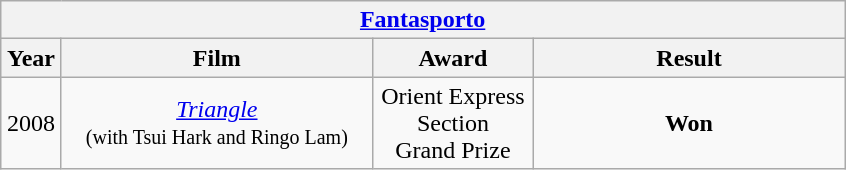<table class="wikitable">
<tr>
<th colspan="5" align="center"><a href='#'>Fantasporto</a></th>
</tr>
<tr>
<th width="33">Year</th>
<th width="200">Film</th>
<th width="100">Award</th>
<th width="200">Result</th>
</tr>
<tr>
<td align="center" rowspan="1">2008</td>
<td align="center"><em><a href='#'>Triangle</a></em><br><small>(with Tsui Hark and Ringo Lam)</small></td>
<td align="center" rowspan="1">Orient Express Section<br>Grand Prize</td>
<td align="center" rowspan="1"><strong>Won</strong></td>
</tr>
</table>
